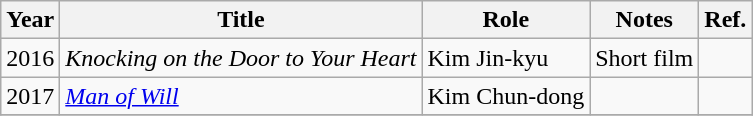<table class="wikitable">
<tr>
<th>Year</th>
<th>Title</th>
<th>Role</th>
<th>Notes</th>
<th>Ref.</th>
</tr>
<tr>
<td>2016</td>
<td><em>Knocking on the Door to Your Heart</em></td>
<td>Kim Jin-kyu</td>
<td>Short film</td>
<td></td>
</tr>
<tr>
<td>2017</td>
<td><em><a href='#'>Man of Will</a></em></td>
<td>Kim Chun-dong</td>
<td></td>
<td></td>
</tr>
<tr>
</tr>
</table>
